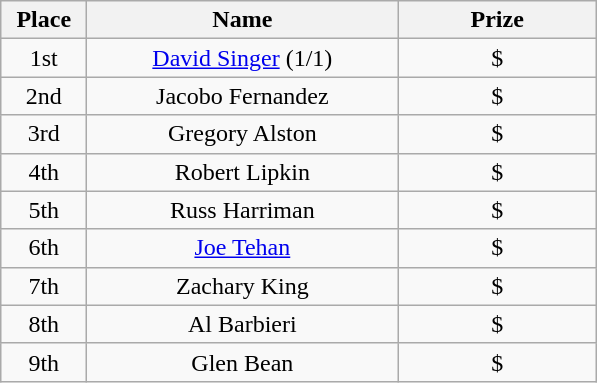<table class="wikitable">
<tr>
<th width="50">Place</th>
<th width="200">Name</th>
<th width="125">Prize</th>
</tr>
<tr>
<td align = "center">1st</td>
<td align = "center"><a href='#'>David Singer</a> (1/1)</td>
<td align = "center">$</td>
</tr>
<tr>
<td align = "center">2nd</td>
<td align = "center">Jacobo Fernandez</td>
<td align = "center">$</td>
</tr>
<tr>
<td align = "center">3rd</td>
<td align = "center">Gregory Alston</td>
<td align = "center">$</td>
</tr>
<tr>
<td align = "center">4th</td>
<td align = "center">Robert Lipkin</td>
<td align = "center">$</td>
</tr>
<tr>
<td align = "center">5th</td>
<td align = "center">Russ Harriman</td>
<td align = "center">$</td>
</tr>
<tr>
<td align = "center">6th</td>
<td align = "center"><a href='#'>Joe Tehan</a></td>
<td align = "center">$</td>
</tr>
<tr>
<td align = "center">7th</td>
<td align = "center">Zachary King</td>
<td align = "center">$</td>
</tr>
<tr>
<td align = "center">8th</td>
<td align = "center">Al Barbieri</td>
<td align = "center">$</td>
</tr>
<tr>
<td align = "center">9th</td>
<td align = "center">Glen Bean</td>
<td align = "center">$</td>
</tr>
</table>
